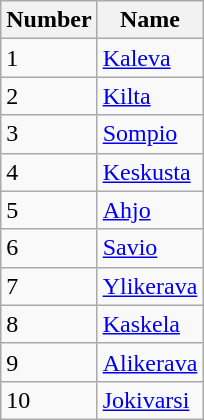<table class="prettytable sortable" style="text-align:left;">
<tr>
<th>Number</th>
<th>Name</th>
</tr>
<tr>
<td>1</td>
<td><a href='#'>Kaleva</a></td>
</tr>
<tr>
<td>2</td>
<td><a href='#'>Kilta</a></td>
</tr>
<tr>
<td>3</td>
<td><a href='#'>Sompio</a></td>
</tr>
<tr>
<td>4</td>
<td><a href='#'>Keskusta</a></td>
</tr>
<tr>
<td>5</td>
<td><a href='#'>Ahjo</a></td>
</tr>
<tr>
<td>6</td>
<td><a href='#'>Savio</a></td>
</tr>
<tr>
<td>7</td>
<td><a href='#'>Ylikerava</a></td>
</tr>
<tr>
<td>8</td>
<td><a href='#'>Kaskela</a></td>
</tr>
<tr>
<td>9</td>
<td><a href='#'>Alikerava</a></td>
</tr>
<tr>
<td>10</td>
<td><a href='#'>Jokivarsi</a></td>
</tr>
</table>
